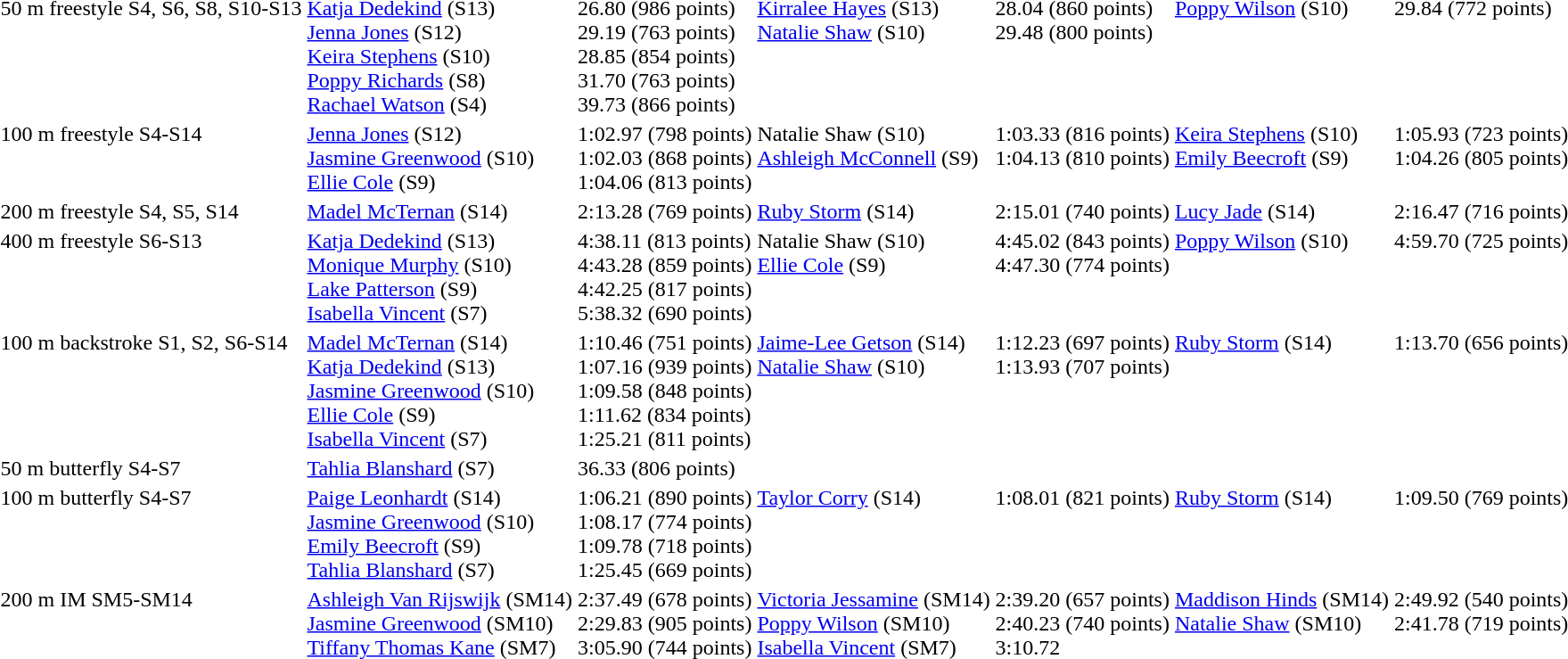<table>
<tr valign="top">
<td>50 m freestyle S4, S6, S8, S10-S13</td>
<td><a href='#'>Katja Dedekind</a> (S13)<br><a href='#'>Jenna Jones</a> (S12)<br><a href='#'>Keira Stephens</a> (S10)<br><a href='#'>Poppy Richards</a> (S8)<br><a href='#'>Rachael Watson</a> (S4)</td>
<td>26.80 (986 points)<br>29.19 (763 points)<br>28.85 (854 points)<br>31.70 (763 points)<br>39.73 (866 points)</td>
<td><a href='#'>Kirralee Hayes</a> (S13)<br><a href='#'>Natalie Shaw</a> (S10)</td>
<td>28.04 (860 points)<br>29.48 (800 points)</td>
<td><a href='#'>Poppy Wilson</a> (S10)</td>
<td>29.84 (772 points)</td>
</tr>
<tr valign="top">
<td>100 m freestyle S4-S14</td>
<td><a href='#'>Jenna Jones</a> (S12)<br><a href='#'>Jasmine Greenwood</a> (S10)<br><a href='#'>Ellie Cole</a> (S9)</td>
<td>1:02.97 (798 points)<br>1:02.03 (868 points)<br>1:04.06 (813 points)</td>
<td>Natalie Shaw (S10)<br><a href='#'>Ashleigh McConnell</a> (S9)</td>
<td>1:03.33 (816 points)<br>1:04.13 (810 points)</td>
<td><a href='#'>Keira Stephens</a> (S10)<br><a href='#'>Emily Beecroft</a> (S9)</td>
<td>1:05.93 (723 points)<br>1:04.26 (805 points)</td>
</tr>
<tr valign="top">
<td>200 m freestyle S4, S5, S14</td>
<td><a href='#'>Madel McTernan</a> (S14)</td>
<td>2:13.28 (769 points)</td>
<td><a href='#'>Ruby Storm</a> (S14)</td>
<td>2:15.01 (740 points)</td>
<td><a href='#'>Lucy Jade</a> (S14)</td>
<td>2:16.47 (716 points)</td>
</tr>
<tr valign="top">
<td>400 m freestyle S6-S13</td>
<td><a href='#'>Katja Dedekind</a> (S13)<br><a href='#'>Monique Murphy</a> (S10)<br><a href='#'>Lake Patterson</a> (S9)<br><a href='#'>Isabella Vincent</a> (S7)</td>
<td>4:38.11 (813 points)<br> 4:43.28 (859 points)<br>4:42.25 (817 points)<br>5:38.32 (690 points)</td>
<td>Natalie Shaw (S10)<br><a href='#'>Ellie Cole</a> (S9)</td>
<td>4:45.02 (843 points)<br>4:47.30 (774 points)</td>
<td><a href='#'>Poppy Wilson</a> (S10)</td>
<td>4:59.70 (725 points)</td>
</tr>
<tr valign="top">
<td>100 m backstroke S1, S2, S6-S14</td>
<td><a href='#'>Madel McTernan</a> (S14)<br><a href='#'>Katja Dedekind</a> (S13)<br><a href='#'>Jasmine Greenwood</a> (S10)<br><a href='#'>Ellie Cole</a> (S9)<br><a href='#'>Isabella Vincent</a> (S7)</td>
<td>1:10.46 (751 points)<br>1:07.16 (939 points)<br>1:09.58 (848 points)<br>1:11.62 (834 points)<br>1:25.21 (811 points)</td>
<td><a href='#'>Jaime-Lee Getson</a> (S14)<br><a href='#'>Natalie Shaw</a> (S10)</td>
<td>1:12.23 (697 points)<br>1:13.93 (707 points)</td>
<td><a href='#'>Ruby Storm</a> (S14)</td>
<td>1:13.70 (656 points)</td>
</tr>
<tr valign="top">
<td>50 m butterfly S4-S7</td>
<td><a href='#'>Tahlia Blanshard</a> (S7)</td>
<td>36.33 (806 points)</td>
<td></td>
<td></td>
</tr>
<tr valign="top">
<td>100 m butterfly S4-S7</td>
<td><a href='#'>Paige Leonhardt</a> (S14)<br><a href='#'>Jasmine Greenwood</a> (S10)<br><a href='#'>Emily Beecroft</a> (S9)<br><a href='#'>Tahlia Blanshard</a> (S7)</td>
<td>1:06.21 (890 points)<br>1:08.17 (774 points)<br>1:09.78 (718 points)<br>1:25.45 (669 points)</td>
<td><a href='#'>Taylor Corry</a> (S14)</td>
<td>1:08.01 (821 points)</td>
<td><a href='#'>Ruby Storm</a> (S14)</td>
<td>1:09.50 (769 points)</td>
</tr>
<tr valign="top">
<td>200 m IM SM5-SM14</td>
<td><a href='#'>Ashleigh Van Rijswijk</a> (SM14)<br><a href='#'>Jasmine Greenwood</a> (SM10)<br><a href='#'>Tiffany Thomas Kane</a> (SM7)</td>
<td>2:37.49 (678 points)<br>2:29.83 (905 points)<br>3:05.90 (744 points)</td>
<td><a href='#'>Victoria Jessamine</a> (SM14)<br><a href='#'>Poppy Wilson</a> (SM10)<br><a href='#'>Isabella Vincent</a> (SM7)</td>
<td>2:39.20 (657 points)<br>2:40.23 (740 points)<br>3:10.72</td>
<td><a href='#'>Maddison Hinds</a> (SM14)<br><a href='#'>Natalie Shaw</a> (SM10)</td>
<td>2:49.92 (540 points)<br>2:41.78 (719 points)</td>
</tr>
</table>
